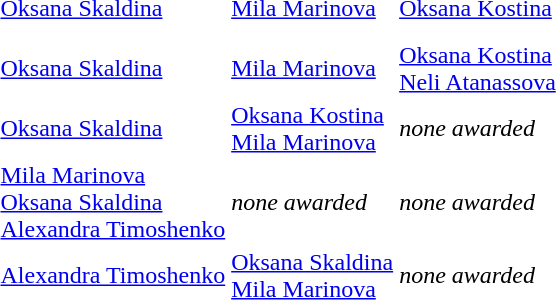<table>
<tr style="background:#dfdfdf;">
</tr>
<tr>
<th scope=row style="text-align:left"><br><br></th>
<td> <a href='#'>Oksana Skaldina</a></td>
<td> <a href='#'>Mila Marinova</a></td>
<td> <a href='#'>Oksana Kostina</a></td>
</tr>
<tr>
<th scope=row style="text-align:left"><br></th>
<td> <a href='#'>Oksana Skaldina</a></td>
<td> <a href='#'>Mila Marinova</a></td>
<td> <a href='#'>Oksana Kostina</a> <br> <a href='#'>Neli Atanassova</a></td>
</tr>
<tr>
<th scope=row style="text-align:left"><br></th>
<td> <a href='#'>Oksana Skaldina</a></td>
<td> <a href='#'>Oksana Kostina</a><br> <a href='#'>Mila Marinova</a></td>
<td><em>none awarded</em></td>
</tr>
<tr>
<th scope=row style="text-align:left"><br></th>
<td> <a href='#'>Mila Marinova</a> <br> <a href='#'>Oksana Skaldina</a> <br> <a href='#'>Alexandra Timoshenko</a></td>
<td><em>none awarded</em></td>
<td><em>none awarded</em></td>
</tr>
<tr>
<th scope=row style="text-align:left"><br></th>
<td> <a href='#'>Alexandra Timoshenko</a></td>
<td> <a href='#'>Oksana Skaldina</a> <br> <a href='#'>Mila Marinova</a></td>
<td><em>none awarded</em></td>
</tr>
</table>
